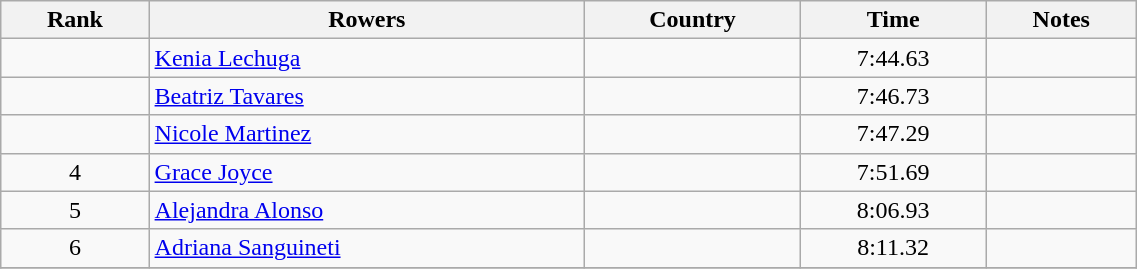<table class="wikitable" width=60% style="text-align:center">
<tr>
<th>Rank</th>
<th>Rowers</th>
<th>Country</th>
<th>Time</th>
<th>Notes</th>
</tr>
<tr>
<td></td>
<td align=left><a href='#'>Kenia Lechuga</a></td>
<td align=left></td>
<td>7:44.63</td>
<td></td>
</tr>
<tr>
<td></td>
<td align=left><a href='#'>Beatriz Tavares</a></td>
<td align=left></td>
<td>7:46.73</td>
<td></td>
</tr>
<tr>
<td></td>
<td align=left><a href='#'>Nicole Martinez</a></td>
<td align=left></td>
<td>7:47.29</td>
<td></td>
</tr>
<tr>
<td>4</td>
<td align=left><a href='#'>Grace Joyce</a></td>
<td align=left></td>
<td>7:51.69</td>
<td></td>
</tr>
<tr>
<td>5</td>
<td align=left><a href='#'>Alejandra Alonso</a></td>
<td align=left></td>
<td>8:06.93</td>
<td></td>
</tr>
<tr>
<td>6</td>
<td align=left><a href='#'>Adriana Sanguineti</a></td>
<td align=left></td>
<td>8:11.32</td>
<td></td>
</tr>
<tr>
</tr>
</table>
